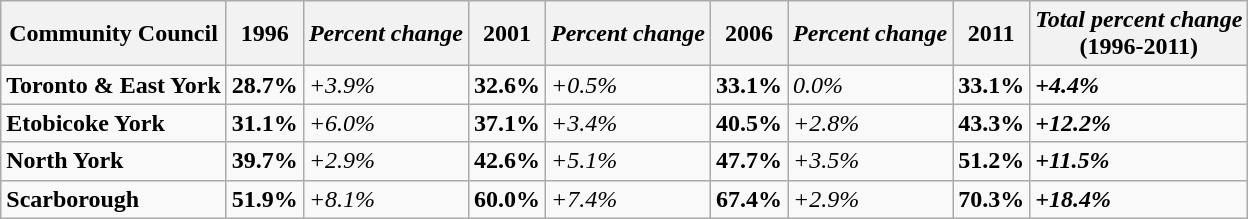<table class="wikitable sortable">
<tr>
<th>Community Council</th>
<th>1996</th>
<th><em>Percent change</em></th>
<th>2001</th>
<th><em>Percent change</em></th>
<th>2006</th>
<th><em>Percent change</em></th>
<th>2011</th>
<th><em>Total percent change</em><br>(1996-2011)</th>
</tr>
<tr>
<td><strong>Toronto & East York</strong></td>
<td><strong>28.7%</strong></td>
<td><em>+3.9%</em></td>
<td><strong>32.6%</strong></td>
<td><em>+0.5%</em></td>
<td><strong>33.1%</strong></td>
<td><em>0.0%</em></td>
<td><strong>33.1%</strong></td>
<td><strong><em>+4.4%</em></strong></td>
</tr>
<tr>
<td><strong>Etobicoke York</strong></td>
<td><strong>31.1%</strong></td>
<td><em>+6.0%</em></td>
<td><strong>37.1%</strong></td>
<td><em>+3.4%</em></td>
<td><strong>40.5%</strong></td>
<td><em>+2.8%</em></td>
<td><strong>43.3%</strong></td>
<td><strong><em>+12.2%</em></strong></td>
</tr>
<tr>
<td><strong>North York</strong></td>
<td><strong>39.7%</strong></td>
<td><em>+2.9%</em></td>
<td><strong>42.6%</strong></td>
<td><em>+5.1%</em></td>
<td><strong>47.7%</strong></td>
<td><em>+3.5%</em></td>
<td><strong>51.2%</strong></td>
<td><strong><em>+11.5%</em></strong></td>
</tr>
<tr>
<td><strong>Scarborough</strong></td>
<td><strong>51.9%</strong></td>
<td><em>+8.1%</em></td>
<td><strong>60.0%</strong></td>
<td><em>+7.4%</em></td>
<td><strong>67.4%</strong></td>
<td><em>+2.9%</em></td>
<td><strong>70.3%</strong></td>
<td><strong><em>+18.4%</em></strong></td>
</tr>
</table>
